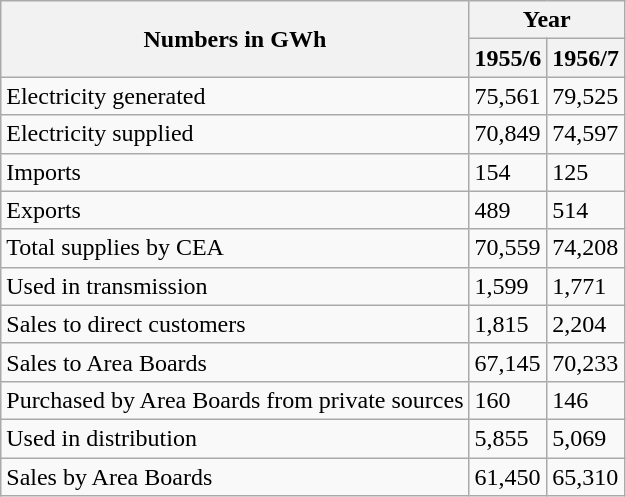<table class="wikitable">
<tr>
<th rowspan="2">Numbers in GWh</th>
<th colspan="2">Year</th>
</tr>
<tr>
<th>1955/6</th>
<th>1956/7</th>
</tr>
<tr>
<td>Electricity generated</td>
<td>75,561</td>
<td>79,525</td>
</tr>
<tr>
<td>Electricity supplied</td>
<td>70,849</td>
<td>74,597</td>
</tr>
<tr>
<td>Imports</td>
<td>154</td>
<td>125</td>
</tr>
<tr>
<td>Exports</td>
<td>489</td>
<td>514</td>
</tr>
<tr>
<td>Total supplies by CEA</td>
<td>70,559</td>
<td>74,208</td>
</tr>
<tr>
<td>Used in transmission</td>
<td>1,599</td>
<td>1,771</td>
</tr>
<tr>
<td>Sales to direct  customers</td>
<td>1,815</td>
<td>2,204</td>
</tr>
<tr>
<td>Sales to Area Boards</td>
<td>67,145</td>
<td>70,233</td>
</tr>
<tr>
<td>Purchased by Area Boards from private sources</td>
<td>160</td>
<td>146</td>
</tr>
<tr>
<td>Used in distribution</td>
<td>5,855</td>
<td>5,069</td>
</tr>
<tr>
<td>Sales by Area Boards</td>
<td>61,450</td>
<td>65,310</td>
</tr>
</table>
